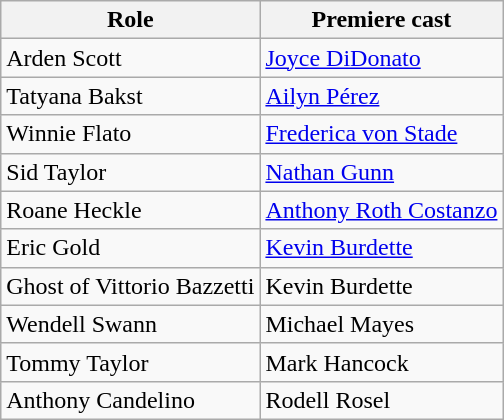<table class="wikitable">
<tr>
<th>Role</th>
<th>Premiere cast</th>
</tr>
<tr>
<td>Arden Scott</td>
<td><a href='#'>Joyce DiDonato</a></td>
</tr>
<tr>
<td>Tatyana Bakst</td>
<td><a href='#'>Ailyn Pérez</a></td>
</tr>
<tr>
<td>Winnie Flato</td>
<td><a href='#'>Frederica von Stade</a></td>
</tr>
<tr>
<td>Sid Taylor</td>
<td><a href='#'>Nathan Gunn</a></td>
</tr>
<tr>
<td>Roane Heckle</td>
<td><a href='#'>Anthony Roth Costanzo</a></td>
</tr>
<tr>
<td>Eric Gold</td>
<td><a href='#'>Kevin Burdette</a></td>
</tr>
<tr>
<td>Ghost of Vittorio Bazzetti</td>
<td>Kevin Burdette</td>
</tr>
<tr>
<td>Wendell Swann</td>
<td>Michael Mayes</td>
</tr>
<tr>
<td>Tommy Taylor</td>
<td>Mark Hancock</td>
</tr>
<tr>
<td>Anthony Candelino</td>
<td>Rodell Rosel</td>
</tr>
</table>
